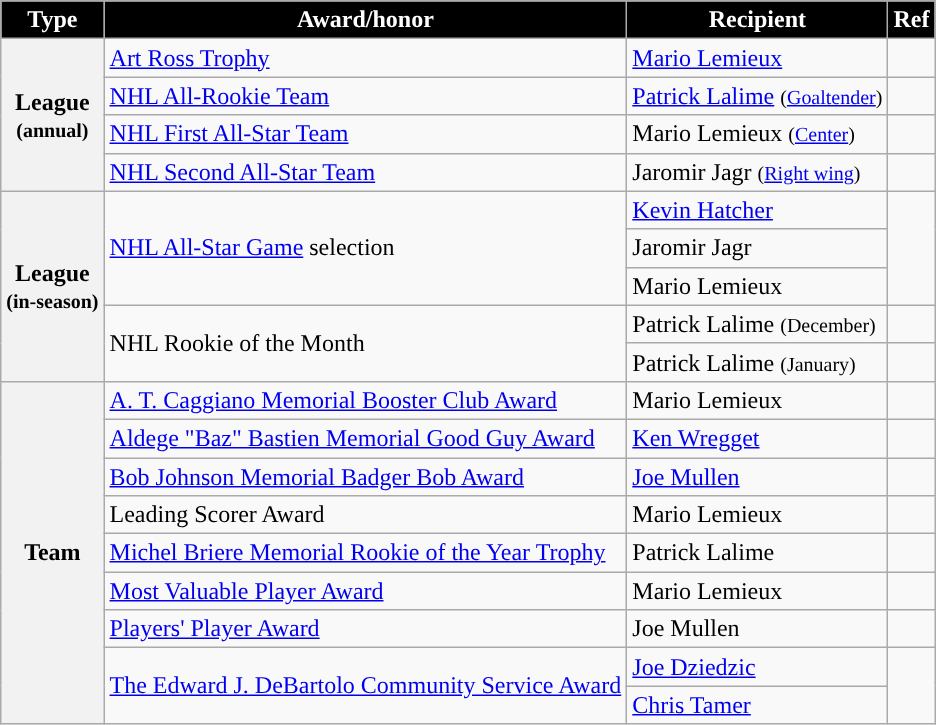<table class="wikitable">
<tr>
<th style="color:white; background:#000000; ">Type</th>
<th style="color:white; background:#000000; ">Award/honor</th>
<th style="color:white; background:#000000; ">Recipient</th>
<th style="color:white; background:#000000; ">Ref</th>
</tr>
<tr>
<th scope="row" rowspan="4">League<br><small>(annual)</small></th>
<td><a href='#'>Art Ross Trophy</a></td>
<td><a href='#'>Mario Lemieux</a></td>
<td></td>
</tr>
<tr>
<td><a href='#'>NHL All-Rookie Team</a></td>
<td><a href='#'>Patrick Lalime</a> <small>(<a href='#'>Goaltender</a>)</small></td>
<td></td>
</tr>
<tr>
<td><a href='#'>NHL First All-Star Team</a></td>
<td>Mario Lemieux <small>(<a href='#'>Center</a>)</small></td>
<td></td>
</tr>
<tr>
<td><a href='#'>NHL Second All-Star Team</a></td>
<td>Jaromir Jagr <small>(<a href='#'>Right wing</a>)</small></td>
<td></td>
</tr>
<tr>
<th scope="row" rowspan="5">League<br><small>(in-season)</small></th>
<td rowspan="3"><a href='#'>NHL All-Star Game</a> selection</td>
<td><a href='#'>Kevin Hatcher</a></td>
<td rowspan="3"></td>
</tr>
<tr>
<td>Jaromir Jagr</td>
</tr>
<tr>
<td>Mario Lemieux</td>
</tr>
<tr>
<td rowspan="2">NHL Rookie of the Month</td>
<td>Patrick Lalime <small>(December)</small></td>
<td></td>
</tr>
<tr>
<td>Patrick Lalime <small>(January)</small></td>
<td></td>
</tr>
<tr>
<th scope="row" rowspan="9">Team</th>
<td><a href='#'>A. T. Caggiano Memorial Booster Club Award</a></td>
<td>Mario Lemieux</td>
<td></td>
</tr>
<tr>
<td><a href='#'>Aldege "Baz" Bastien Memorial Good Guy Award</a></td>
<td><a href='#'>Ken Wregget</a></td>
<td></td>
</tr>
<tr>
<td><a href='#'>Bob Johnson Memorial Badger Bob Award</a></td>
<td><a href='#'>Joe Mullen</a></td>
<td></td>
</tr>
<tr>
<td>Leading Scorer Award</td>
<td>Mario Lemieux</td>
<td></td>
</tr>
<tr>
<td><a href='#'>Michel Briere Memorial Rookie of the Year Trophy</a></td>
<td>Patrick Lalime</td>
<td></td>
</tr>
<tr>
<td><a href='#'>Most Valuable Player Award</a></td>
<td>Mario Lemieux</td>
<td></td>
</tr>
<tr>
<td><a href='#'>Players' Player Award</a></td>
<td>Joe Mullen</td>
<td></td>
</tr>
<tr>
<td rowspan=2><a href='#'>The Edward J. DeBartolo Community Service Award</a></td>
<td><a href='#'>Joe Dziedzic</a></td>
<td rowspan=2></td>
</tr>
<tr>
<td><a href='#'>Chris Tamer</a></td>
</tr>
</table>
